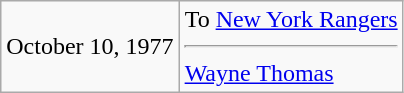<table class="wikitable">
<tr>
<td>October 10, 1977</td>
<td valign="top">To <a href='#'>New York Rangers</a><hr><a href='#'>Wayne Thomas</a></td>
</tr>
</table>
